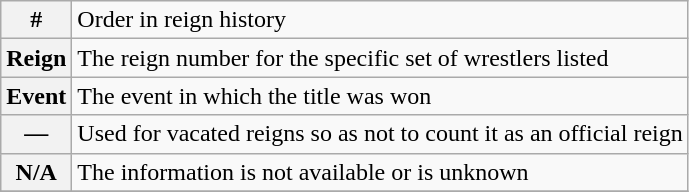<table class="wikitable">
<tr>
<th><strong>#</strong></th>
<td>Order in reign history</td>
</tr>
<tr>
<th><strong>Reign</strong></th>
<td>The reign number for the specific set of wrestlers listed</td>
</tr>
<tr>
<th><strong>Event</strong></th>
<td>The event in which the title was won</td>
</tr>
<tr>
<th>—</th>
<td>Used for vacated reigns so as not to count it as an official reign</td>
</tr>
<tr>
<th>N/A</th>
<td>The information is not available or is unknown</td>
</tr>
<tr>
</tr>
</table>
